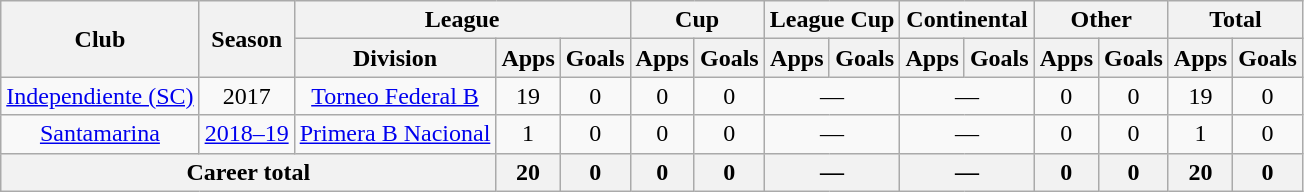<table class="wikitable" style="text-align:center">
<tr>
<th rowspan="2">Club</th>
<th rowspan="2">Season</th>
<th colspan="3">League</th>
<th colspan="2">Cup</th>
<th colspan="2">League Cup</th>
<th colspan="2">Continental</th>
<th colspan="2">Other</th>
<th colspan="2">Total</th>
</tr>
<tr>
<th>Division</th>
<th>Apps</th>
<th>Goals</th>
<th>Apps</th>
<th>Goals</th>
<th>Apps</th>
<th>Goals</th>
<th>Apps</th>
<th>Goals</th>
<th>Apps</th>
<th>Goals</th>
<th>Apps</th>
<th>Goals</th>
</tr>
<tr>
<td rowspan="1"><a href='#'>Independiente (SC)</a></td>
<td>2017</td>
<td rowspan="1"><a href='#'>Torneo Federal B</a></td>
<td>19</td>
<td>0</td>
<td>0</td>
<td>0</td>
<td colspan="2">—</td>
<td colspan="2">—</td>
<td>0</td>
<td>0</td>
<td>19</td>
<td>0</td>
</tr>
<tr>
<td rowspan="1"><a href='#'>Santamarina</a></td>
<td><a href='#'>2018–19</a></td>
<td rowspan="1"><a href='#'>Primera B Nacional</a></td>
<td>1</td>
<td>0</td>
<td>0</td>
<td>0</td>
<td colspan="2">—</td>
<td colspan="2">—</td>
<td>0</td>
<td>0</td>
<td>1</td>
<td>0</td>
</tr>
<tr>
<th colspan="3">Career total</th>
<th>20</th>
<th>0</th>
<th>0</th>
<th>0</th>
<th colspan="2">—</th>
<th colspan="2">—</th>
<th>0</th>
<th>0</th>
<th>20</th>
<th>0</th>
</tr>
</table>
